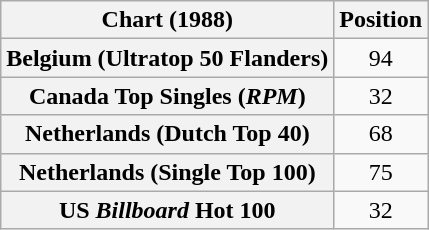<table class="wikitable sortable plainrowheaders" style="text-align:center">
<tr>
<th>Chart (1988)</th>
<th>Position</th>
</tr>
<tr>
<th scope="row">Belgium (Ultratop 50 Flanders)</th>
<td>94</td>
</tr>
<tr>
<th scope="row">Canada Top Singles (<em>RPM</em>)</th>
<td>32</td>
</tr>
<tr>
<th scope="row">Netherlands (Dutch Top 40)</th>
<td>68</td>
</tr>
<tr>
<th scope="row">Netherlands (Single Top 100)</th>
<td>75</td>
</tr>
<tr>
<th scope="row">US <em>Billboard</em> Hot 100</th>
<td>32</td>
</tr>
</table>
